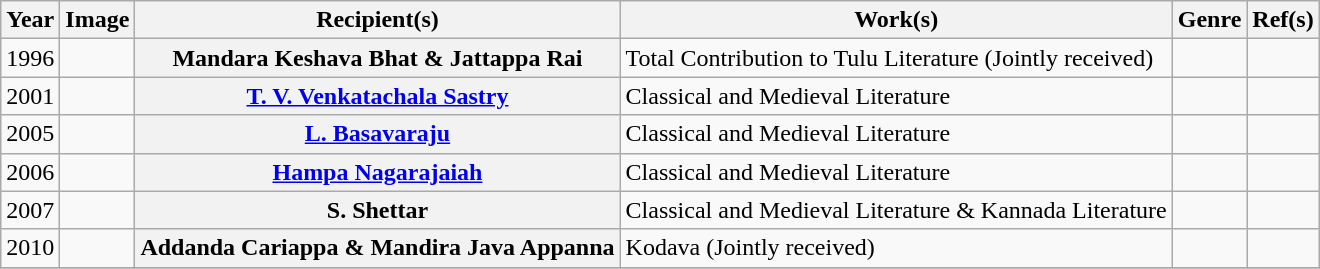<table class="wikitable plainrowheaders sortable">
<tr>
<th scope="col">Year</th>
<th scope="col">Image</th>
<th scope="col">Recipient(s)</th>
<th scope="col">Work(s)</th>
<th scope="col">Genre</th>
<th scope="col">Ref(s)</th>
</tr>
<tr>
<td>1996</td>
<td></td>
<th>Mandara Keshava Bhat & Jattappa Rai</th>
<td>Total Contribution to Tulu Literature (Jointly received)</td>
<td></td>
<td></td>
</tr>
<tr>
<td>2001</td>
<td></td>
<th><a href='#'>T. V. Venkatachala Sastry</a></th>
<td>Classical and Medieval Literature</td>
<td></td>
<td></td>
</tr>
<tr>
<td>2005</td>
<td></td>
<th><a href='#'>L. Basavaraju</a></th>
<td>Classical and Medieval Literature</td>
<td></td>
<td></td>
</tr>
<tr>
<td>2006</td>
<td></td>
<th><a href='#'>Hampa Nagarajaiah</a></th>
<td>Classical and Medieval Literature</td>
<td></td>
<td></td>
</tr>
<tr>
<td>2007</td>
<td></td>
<th>S. Shettar</th>
<td>Classical and Medieval Literature & Kannada Literature</td>
<td></td>
<td></td>
</tr>
<tr>
<td>2010</td>
<td></td>
<th>Addanda Cariappa & Mandira Java Appanna</th>
<td>Kodava (Jointly received)</td>
<td></td>
<td></td>
</tr>
<tr>
</tr>
</table>
